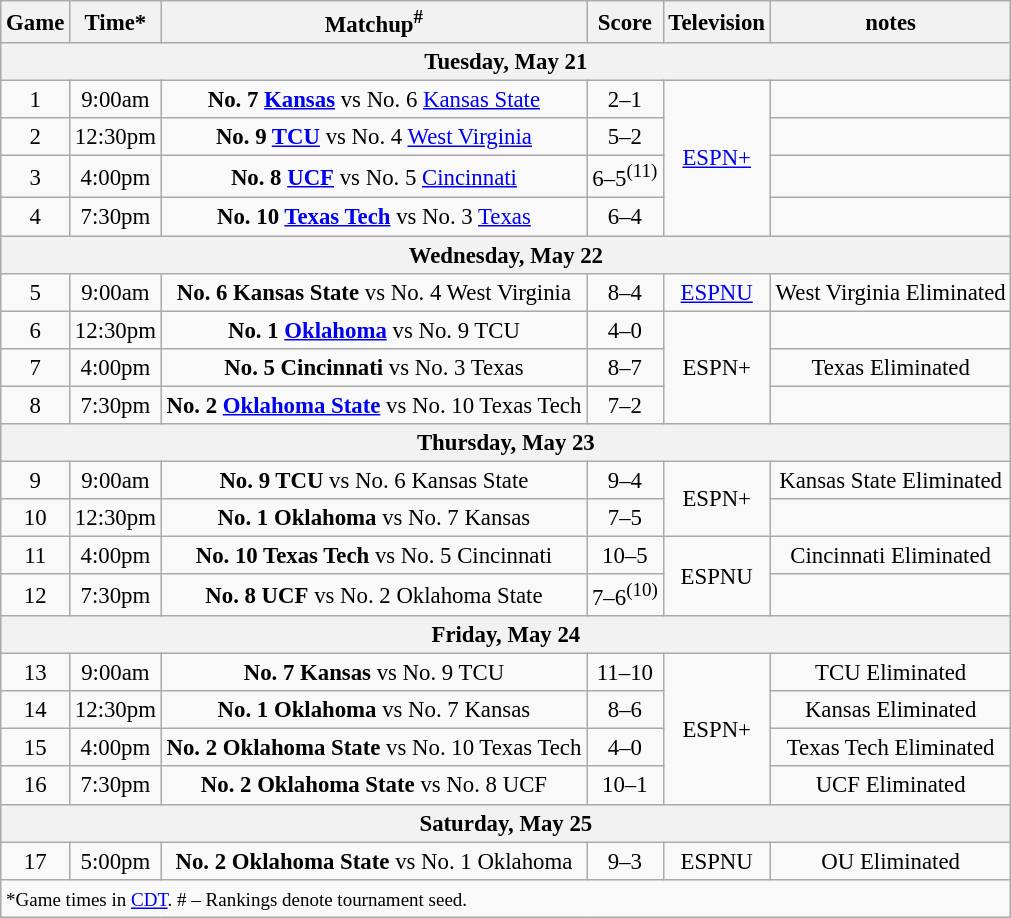<table class="wikitable" style="font-size: 95%">
<tr align="center">
<th>Game</th>
<th>Time*</th>
<th>Matchup<sup>#</sup></th>
<th>Score</th>
<th>Television</th>
<th>notes</th>
</tr>
<tr>
<th colspan=7>Tuesday, May 21</th>
</tr>
<tr>
<td style="text-align:center;">1</td>
<td style="text-align:center;">9:00am</td>
<td style="text-align:center;"><strong>No. 7 <a href='#'>Kansas</a></strong> vs No. 6 <a href='#'>Kansas State</a></td>
<td style="text-align:center;">2–1</td>
<td rowspan="4" style="text-align:center;"><a href='#'>ESPN+</a></td>
<td style="text-align:center;"></td>
</tr>
<tr>
<td style="text-align:center;">2</td>
<td style="text-align:center;">12:30pm</td>
<td style="text-align:center;"><strong>No. 9 <a href='#'>TCU</a></strong> vs No. 4 <a href='#'>West Virginia</a></td>
<td style="text-align:center;">5–2</td>
<td style="text-align:center;"></td>
</tr>
<tr>
<td style="text-align:center;">3</td>
<td style="text-align:center;">4:00pm</td>
<td style="text-align:center;"><strong>No. 8 <a href='#'>UCF</a></strong> vs No. 5 <a href='#'>Cincinnati</a></td>
<td style="text-align:center;">6–5<sup>(11)</sup></td>
<td style="text-align:center;"></td>
</tr>
<tr>
<td style="text-align:center;">4</td>
<td style="text-align:center;">7:30pm</td>
<td style="text-align:center;"><strong>No. 10 <a href='#'>Texas Tech</a></strong> vs No. 3 <a href='#'>Texas</a></td>
<td style="text-align:center;">6–4</td>
<td style="text-align:center;"></td>
</tr>
<tr>
<th colspan=7>Wednesday, May 22</th>
</tr>
<tr>
<td style="text-align:center;">5</td>
<td style="text-align:center;">9:00am</td>
<td style="text-align:center;"><strong>No. 6 Kansas State</strong> vs No. 4 West Virginia</td>
<td style="text-align:center;">8–4</td>
<td style="text-align:center;"><a href='#'>ESPNU</a></td>
<td style="text-align:center;">West Virginia Eliminated</td>
</tr>
<tr>
<td style="text-align:center;">6</td>
<td style="text-align:center;">12:30pm</td>
<td style="text-align:center;"><strong>No. 1 <a href='#'>Oklahoma</a></strong> vs No. 9 TCU</td>
<td style="text-align:center;">4–0</td>
<td rowspan="3" style="text-align:center;">ESPN+</td>
<td style="text-align:center;"></td>
</tr>
<tr>
<td style="text-align:center;">7</td>
<td style="text-align:center;">4:00pm</td>
<td style="text-align:center;"><strong>No. 5 Cincinnati</strong> vs No. 3 Texas</td>
<td style="text-align:center;">8–7</td>
<td style="text-align:center;">Texas Eliminated</td>
</tr>
<tr>
<td style="text-align:center;">8</td>
<td style="text-align:center;">7:30pm</td>
<td style="text-align:center;"><strong>No. 2 <a href='#'>Oklahoma State</a></strong> vs No. 10 Texas Tech</td>
<td style="text-align:center;">7–2</td>
<td style="text-align:center;"></td>
</tr>
<tr>
<th colspan=7>Thursday, May 23</th>
</tr>
<tr>
<td style="text-align:center;">9</td>
<td style="text-align:center;">9:00am</td>
<td style="text-align:center;"><strong>No. 9 TCU</strong> vs No. 6 Kansas State</td>
<td style="text-align:center;">9–4</td>
<td rowspan="2" style="text-align:center;">ESPN+</td>
<td style="text-align:center;">Kansas State Eliminated</td>
</tr>
<tr>
<td style="text-align:center;">10</td>
<td style="text-align:center;">12:30pm</td>
<td style="text-align:center;"><strong>No. 1 Oklahoma</strong> vs No. 7 Kansas</td>
<td style="text-align:center;">7–5</td>
<td style="text-align:center;"></td>
</tr>
<tr>
<td style="text-align:center;">11</td>
<td style="text-align:center;">4:00pm</td>
<td style="text-align:center;"><strong>No. 10 Texas Tech</strong> vs No. 5 Cincinnati</td>
<td style="text-align:center;">10–5</td>
<td rowspan="2" style="text-align:center;">ESPNU</td>
<td style="text-align:center;">Cincinnati Eliminated</td>
</tr>
<tr>
<td style="text-align:center;">12</td>
<td style="text-align:center;">7:30pm</td>
<td style="text-align:center;"><strong>No. 8 UCF</strong> vs No. 2 Oklahoma State</td>
<td style="text-align:center;">7–6<sup>(10)</sup></td>
<td style="text-align:center;"></td>
</tr>
<tr>
<th colspan="7">Friday, May 24</th>
</tr>
<tr>
<td style="text-align:center;">13</td>
<td style="text-align:center;">9:00am</td>
<td style="text-align:center;"><strong>No. 7 Kansas</strong> vs No. 9 TCU</td>
<td style="text-align:center;">11–10</td>
<td rowspan="4" style="text-align:center;">ESPN+</td>
<td style="text-align:center;">TCU Eliminated</td>
</tr>
<tr>
<td style="text-align:center;">14</td>
<td style="text-align:center;">12:30pm</td>
<td style="text-align:center;"><strong>No. 1 Oklahoma</strong> vs No. 7 Kansas</td>
<td style="text-align:center;">8–6</td>
<td style="text-align:center;">Kansas Eliminated</td>
</tr>
<tr>
<td style="text-align:center;">15</td>
<td style="text-align:center;">4:00pm</td>
<td style="text-align:center;"><strong>No. 2 Oklahoma State</strong> vs No. 10 Texas Tech</td>
<td style="text-align:center;">4–0</td>
<td style="text-align:center;">Texas Tech Eliminated</td>
</tr>
<tr>
<td style="text-align:center;">16</td>
<td style="text-align:center;">7:30pm</td>
<td style="text-align:center;"><strong>No. 2 Oklahoma State</strong> vs No. 8 UCF</td>
<td style="text-align:center;">10–1</td>
<td style="text-align:center;">UCF Eliminated</td>
</tr>
<tr>
<th colspan="7">Saturday, May 25</th>
</tr>
<tr>
<td style="text-align:center;">17</td>
<td style="text-align:center;">5:00pm</td>
<td style="text-align:center;"><strong>No. 2 Oklahoma State</strong> vs No. 1 Oklahoma</td>
<td style="text-align:center;">9–3</td>
<td style="text-align:center;">ESPNU</td>
<td style="text-align:center;">OU Eliminated</td>
</tr>
<tr>
<td colspan=7><small>*Game times in <a href='#'>CDT</a>. # – Rankings denote tournament seed. </small></td>
</tr>
</table>
